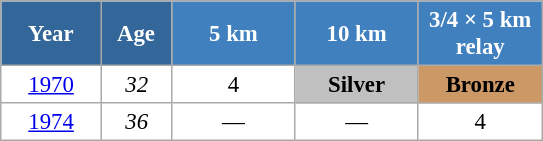<table class="wikitable" style="font-size:95%; text-align:center; border:grey solid 1px; border-collapse:collapse; background:#ffffff;">
<tr>
<th style="background-color:#369; color:white; width:60px;"> Year </th>
<th style="background-color:#369; color:white; width:40px;"> Age </th>
<th style="background-color:#4180be; color:white; width:75px;"> 5 km </th>
<th style="background-color:#4180be; color:white; width:75px;"> 10 km </th>
<th style="background-color:#4180be; color:white; width:75px;"> 3/4 × 5 km <br> relay </th>
</tr>
<tr>
<td><a href='#'>1970</a></td>
<td><em>32</em></td>
<td>4</td>
<td style="background:silver;"><strong>Silver</strong></td>
<td bgcolor="cc9966"><strong>Bronze</strong></td>
</tr>
<tr>
<td><a href='#'>1974</a></td>
<td><em>36</em></td>
<td>—</td>
<td>—</td>
<td>4</td>
</tr>
</table>
